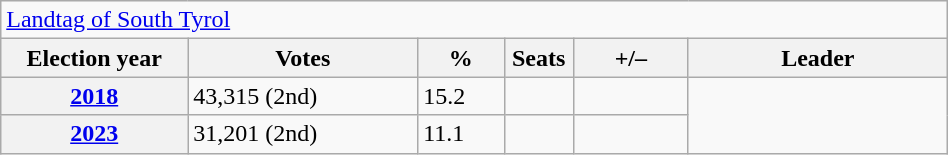<table class=wikitable style="width:50%; border:1px #AAAAFF solid">
<tr>
<td colspan=6><a href='#'>Landtag of South Tyrol</a></td>
</tr>
<tr>
<th width=13%>Election year</th>
<th width=16%>Votes</th>
<th width=6%>%</th>
<th width=1%>Seats</th>
<th width=8%>+/–</th>
<th width=18%>Leader</th>
</tr>
<tr>
<th><a href='#'>2018</a></th>
<td>43,315 (2nd)</td>
<td>15.2</td>
<td></td>
<td></td>
<td rowspan=2></td>
</tr>
<tr>
<th><a href='#'>2023</a></th>
<td>31,201 (2nd)</td>
<td>11.1</td>
<td></td>
<td></td>
</tr>
</table>
